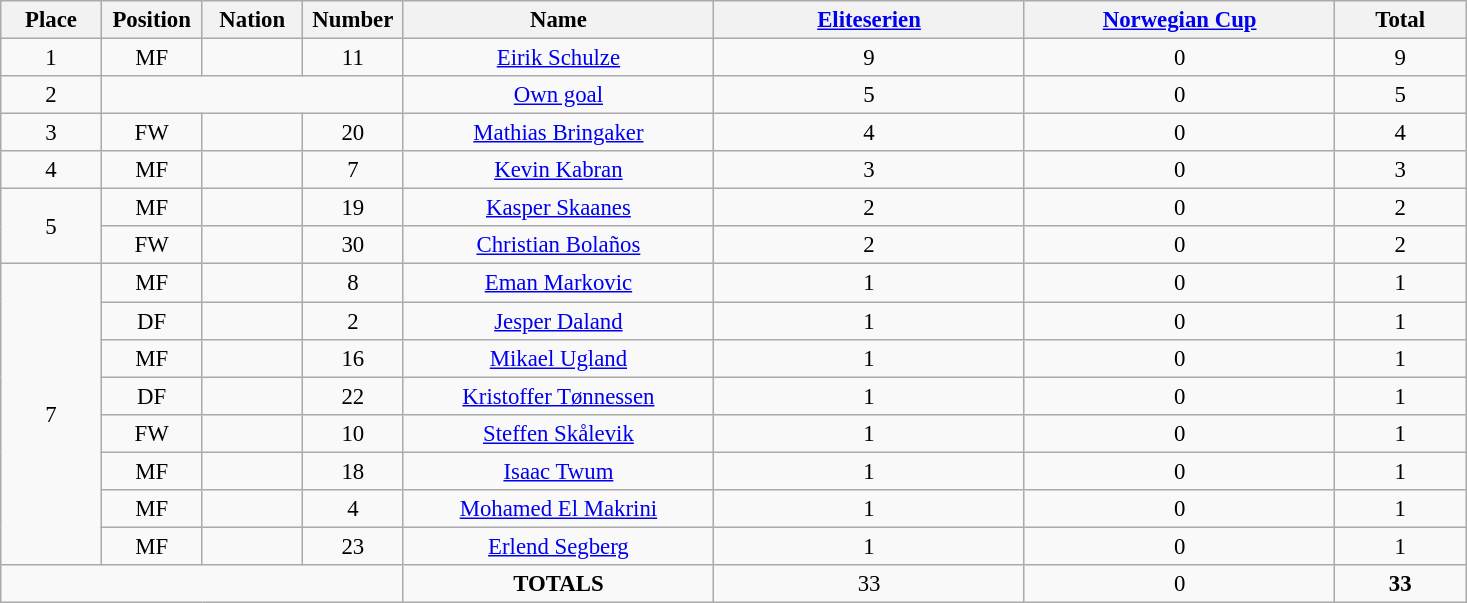<table class="wikitable" style="font-size: 95%; text-align: center;">
<tr>
<th width=60>Place</th>
<th width=60>Position</th>
<th width=60>Nation</th>
<th width=60>Number</th>
<th width=200>Name</th>
<th width=200><a href='#'>Eliteserien</a></th>
<th width=200><a href='#'>Norwegian Cup</a></th>
<th width=80><strong>Total</strong></th>
</tr>
<tr>
<td>1</td>
<td>MF</td>
<td></td>
<td>11</td>
<td><a href='#'>Eirik Schulze</a></td>
<td>9</td>
<td>0</td>
<td>9</td>
</tr>
<tr>
<td>2</td>
<td colspan="3"></td>
<td><a href='#'>Own goal</a></td>
<td>5</td>
<td>0</td>
<td>5</td>
</tr>
<tr>
<td>3</td>
<td>FW</td>
<td></td>
<td>20</td>
<td><a href='#'>Mathias Bringaker</a></td>
<td>4</td>
<td>0</td>
<td>4</td>
</tr>
<tr>
<td>4</td>
<td>MF</td>
<td></td>
<td>7</td>
<td><a href='#'>Kevin Kabran</a></td>
<td>3</td>
<td>0</td>
<td>3</td>
</tr>
<tr>
<td rowspan="2">5</td>
<td>MF</td>
<td></td>
<td>19</td>
<td><a href='#'>Kasper Skaanes</a></td>
<td>2</td>
<td>0</td>
<td>2</td>
</tr>
<tr>
<td>FW</td>
<td></td>
<td>30</td>
<td><a href='#'>Christian Bolaños</a></td>
<td>2</td>
<td>0</td>
<td>2</td>
</tr>
<tr>
<td rowspan="8">7</td>
<td>MF</td>
<td></td>
<td>8</td>
<td><a href='#'>Eman Markovic</a></td>
<td>1</td>
<td>0</td>
<td>1</td>
</tr>
<tr>
<td>DF</td>
<td></td>
<td>2</td>
<td><a href='#'>Jesper Daland</a></td>
<td>1</td>
<td>0</td>
<td>1</td>
</tr>
<tr>
<td>MF</td>
<td></td>
<td>16</td>
<td><a href='#'>Mikael Ugland</a></td>
<td>1</td>
<td>0</td>
<td>1</td>
</tr>
<tr>
<td>DF</td>
<td></td>
<td>22</td>
<td><a href='#'>Kristoffer Tønnessen</a></td>
<td>1</td>
<td>0</td>
<td>1</td>
</tr>
<tr>
<td>FW</td>
<td></td>
<td>10</td>
<td><a href='#'>Steffen Skålevik</a></td>
<td>1</td>
<td>0</td>
<td>1</td>
</tr>
<tr>
<td>MF</td>
<td></td>
<td>18</td>
<td><a href='#'>Isaac Twum</a></td>
<td>1</td>
<td>0</td>
<td>1</td>
</tr>
<tr>
<td>MF</td>
<td></td>
<td>4</td>
<td><a href='#'>Mohamed El Makrini</a></td>
<td>1</td>
<td>0</td>
<td>1</td>
</tr>
<tr>
<td>MF</td>
<td></td>
<td>23</td>
<td><a href='#'>Erlend Segberg</a></td>
<td>1</td>
<td>0</td>
<td>1</td>
</tr>
<tr>
<td colspan="4"></td>
<td><strong>TOTALS</strong></td>
<td>33</td>
<td>0</td>
<td><strong>33</strong></td>
</tr>
</table>
